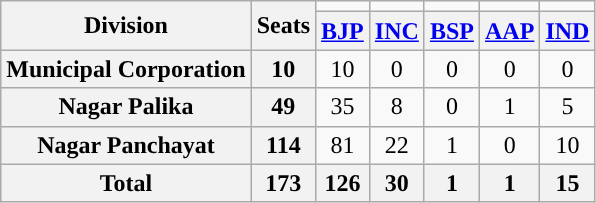<table class="wikitable" style="text-align:center;">
<tr>
<th rowspan="2">Division</th>
<th rowspan="2">Seats</th>
<td></td>
<td></td>
<td></td>
<td></td>
<td></td>
</tr>
<tr>
<th><a href='#'>BJP</a></th>
<th><a href='#'>INC</a></th>
<th><a href='#'>BSP</a></th>
<th><a href='#'>AAP</a></th>
<th><a href='#'>IND</a></th>
</tr>
<tr>
<th>Municipal Corporation</th>
<th>10</th>
<td style="background:">10</td>
<td style="text-align:center;">0</td>
<td style="text-align:center;">0</td>
<td style="text-align:center;">0</td>
<td style="text-align:center;">0</td>
</tr>
<tr>
<th>Nagar Palika</th>
<th>49</th>
<td style="background:">35</td>
<td style="text-align:center;">8</td>
<td style="text-align:center;">0</td>
<td style="text-align:center;">1</td>
<td style="text-align:center;">5</td>
</tr>
<tr>
<th>Nagar Panchayat</th>
<th>114</th>
<td style="background:">81</td>
<td style="text-align:center;">22</td>
<td style="text-align:center;">1</td>
<td style="text-align:center;">0</td>
<td style="text-align:center;">10</td>
</tr>
<tr>
<th>Total</th>
<th>173</th>
<th style="background:">126</th>
<th>30</th>
<th>1</th>
<th>1</th>
<th>15</th>
</tr>
</table>
